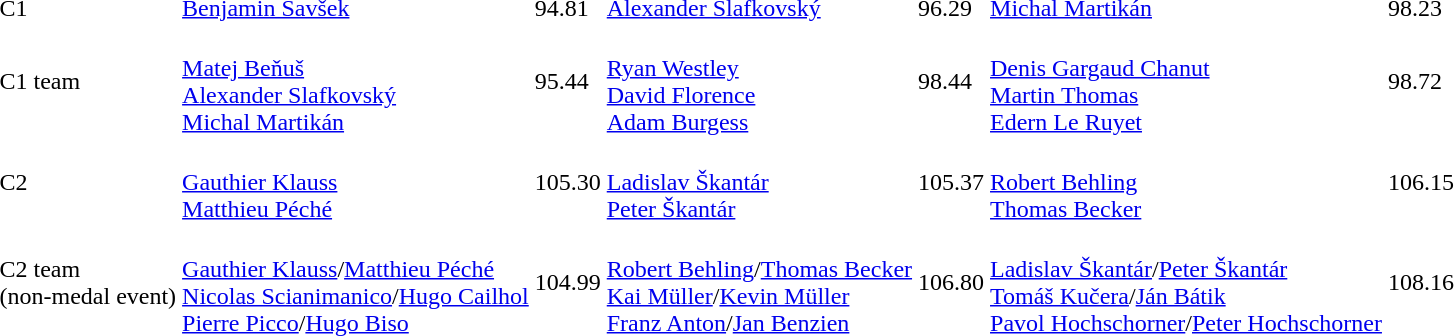<table>
<tr>
<td>C1</td>
<td><a href='#'>Benjamin Savšek</a><br></td>
<td>94.81</td>
<td><a href='#'>Alexander Slafkovský</a><br></td>
<td>96.29</td>
<td><a href='#'>Michal Martikán</a><br></td>
<td>98.23</td>
</tr>
<tr>
<td>C1 team</td>
<td><br><a href='#'>Matej Beňuš</a><br><a href='#'>Alexander Slafkovský</a><br><a href='#'>Michal Martikán</a></td>
<td>95.44</td>
<td><br><a href='#'>Ryan Westley</a><br><a href='#'>David Florence</a><br><a href='#'>Adam Burgess</a></td>
<td>98.44</td>
<td><br><a href='#'>Denis Gargaud Chanut</a><br><a href='#'>Martin Thomas</a><br><a href='#'>Edern Le Ruyet</a></td>
<td>98.72</td>
</tr>
<tr>
<td>C2</td>
<td><br><a href='#'>Gauthier Klauss</a><br><a href='#'>Matthieu Péché</a></td>
<td>105.30</td>
<td><br><a href='#'>Ladislav Škantár</a><br><a href='#'>Peter Škantár</a></td>
<td>105.37</td>
<td><br><a href='#'>Robert Behling</a><br><a href='#'>Thomas Becker</a></td>
<td>106.15</td>
</tr>
<tr>
<td>C2 team<br>(non-medal event)</td>
<td><br><a href='#'>Gauthier Klauss</a>/<a href='#'>Matthieu Péché</a><br><a href='#'>Nicolas Scianimanico</a>/<a href='#'>Hugo Cailhol</a><br><a href='#'>Pierre Picco</a>/<a href='#'>Hugo Biso</a></td>
<td>104.99</td>
<td><br><a href='#'>Robert Behling</a>/<a href='#'>Thomas Becker</a><br><a href='#'>Kai Müller</a>/<a href='#'>Kevin Müller</a><br><a href='#'>Franz Anton</a>/<a href='#'>Jan Benzien</a></td>
<td>106.80</td>
<td><br><a href='#'>Ladislav Škantár</a>/<a href='#'>Peter Škantár</a><br><a href='#'>Tomáš Kučera</a>/<a href='#'>Ján Bátik</a><br><a href='#'>Pavol Hochschorner</a>/<a href='#'>Peter Hochschorner</a></td>
<td>108.16</td>
</tr>
</table>
